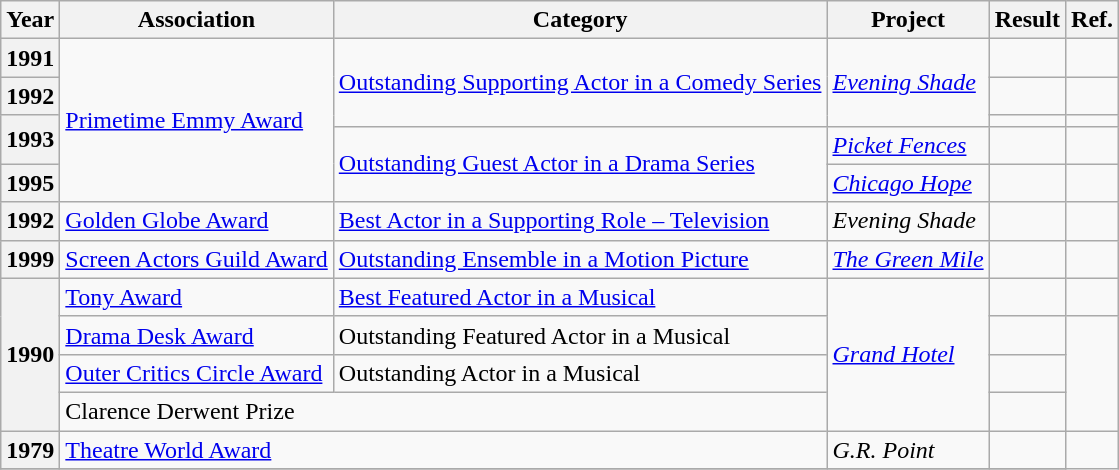<table class="wikitable sortable">
<tr>
<th>Year</th>
<th>Association</th>
<th>Category</th>
<th>Project</th>
<th>Result</th>
<th>Ref.</th>
</tr>
<tr>
<th>1991</th>
<td rowspan=5><a href='#'>Primetime Emmy Award</a></td>
<td rowspan=3><a href='#'>Outstanding Supporting Actor in a Comedy Series</a></td>
<td rowspan=3><em><a href='#'>Evening Shade</a></em></td>
<td></td>
<td></td>
</tr>
<tr>
<th>1992</th>
<td></td>
<td></td>
</tr>
<tr>
<th rowspan=2>1993</th>
<td></td>
<td></td>
</tr>
<tr>
<td rowspan=2><a href='#'>Outstanding Guest Actor in a Drama Series</a></td>
<td><em><a href='#'>Picket Fences</a></em></td>
<td></td>
<td></td>
</tr>
<tr>
<th>1995</th>
<td><em><a href='#'>Chicago Hope</a></em></td>
<td></td>
<td></td>
</tr>
<tr>
<th>1992</th>
<td><a href='#'>Golden Globe Award</a></td>
<td><a href='#'>Best Actor in a Supporting Role – Television</a></td>
<td><em>Evening Shade</em></td>
<td></td>
<td></td>
</tr>
<tr>
<th>1999</th>
<td><a href='#'>Screen Actors Guild Award</a></td>
<td><a href='#'>Outstanding Ensemble in a Motion Picture</a></td>
<td><em><a href='#'>The Green Mile</a></em></td>
<td></td>
<td></td>
</tr>
<tr>
<th rowspan=4>1990</th>
<td><a href='#'>Tony Award</a></td>
<td><a href='#'>Best Featured Actor in a Musical</a></td>
<td rowspan=4><em><a href='#'>Grand Hotel</a></em></td>
<td></td>
<td></td>
</tr>
<tr>
<td><a href='#'>Drama Desk Award</a></td>
<td>Outstanding Featured Actor in a Musical</td>
<td></td>
<td rowspan=3></td>
</tr>
<tr>
<td><a href='#'>Outer Critics Circle Award</a></td>
<td>Outstanding Actor in a Musical</td>
<td></td>
</tr>
<tr>
<td colspan=2>Clarence Derwent Prize</td>
<td></td>
</tr>
<tr>
<th>1979</th>
<td colspan=2><a href='#'>Theatre World Award</a></td>
<td><em>G.R. Point</em></td>
<td></td>
</tr>
<tr>
</tr>
</table>
